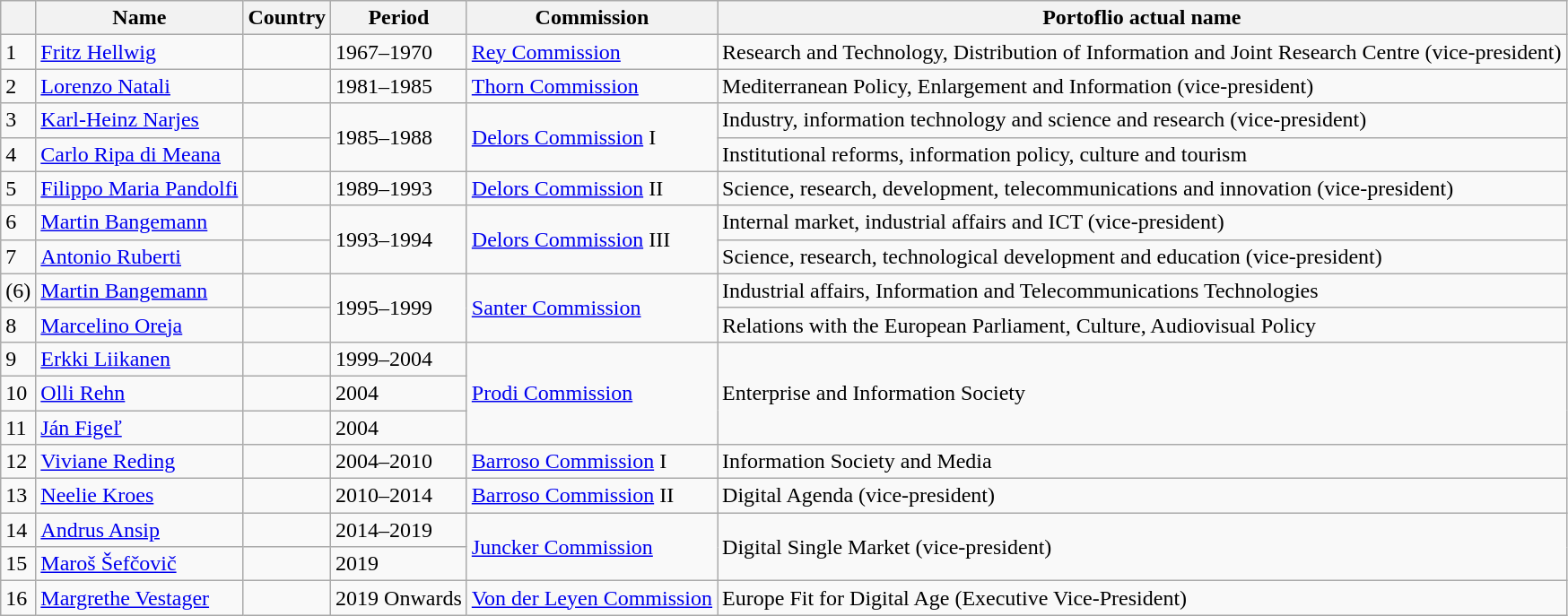<table class="wikitable">
<tr>
<th></th>
<th>Name</th>
<th>Country</th>
<th>Period</th>
<th>Commission</th>
<th>Portoflio actual name</th>
</tr>
<tr>
<td>1</td>
<td><a href='#'>Fritz Hellwig</a></td>
<td></td>
<td>1967–1970</td>
<td><a href='#'>Rey Commission</a></td>
<td>Research and Technology, Distribution of Information and Joint Research Centre (vice-president)</td>
</tr>
<tr>
<td>2</td>
<td><a href='#'>Lorenzo Natali</a></td>
<td></td>
<td>1981–1985</td>
<td><a href='#'>Thorn Commission</a></td>
<td>Mediterranean Policy, Enlargement and Information (vice-president)</td>
</tr>
<tr>
<td>3</td>
<td><a href='#'>Karl-Heinz Narjes</a></td>
<td></td>
<td rowspan="2">1985–1988</td>
<td rowspan="2"><a href='#'>Delors Commission</a> I</td>
<td>Industry, information technology and science and research (vice-president)</td>
</tr>
<tr>
<td>4</td>
<td><a href='#'>Carlo Ripa di Meana</a></td>
<td></td>
<td>Institutional reforms, information policy, culture and tourism</td>
</tr>
<tr>
<td>5</td>
<td><a href='#'>Filippo Maria Pandolfi</a></td>
<td></td>
<td>1989–1993</td>
<td><a href='#'>Delors Commission</a> II</td>
<td>Science, research, development, telecommunications and innovation (vice-president)</td>
</tr>
<tr>
<td>6</td>
<td><a href='#'>Martin Bangemann</a></td>
<td></td>
<td rowspan="2">1993–1994</td>
<td rowspan="2"><a href='#'>Delors Commission</a> III</td>
<td>Internal market, industrial affairs and ICT (vice-president)</td>
</tr>
<tr>
<td>7</td>
<td><a href='#'>Antonio Ruberti</a></td>
<td></td>
<td>Science, research, technological development and education (vice-president)</td>
</tr>
<tr>
<td>(6)</td>
<td><a href='#'>Martin Bangemann</a></td>
<td></td>
<td rowspan="2">1995–1999</td>
<td rowspan="2"><a href='#'>Santer Commission</a></td>
<td>Industrial affairs, Information and Telecommunications Technologies</td>
</tr>
<tr>
<td>8</td>
<td><a href='#'>Marcelino Oreja</a></td>
<td></td>
<td>Relations with the European Parliament, Culture, Audiovisual Policy</td>
</tr>
<tr>
<td>9</td>
<td><a href='#'>Erkki Liikanen</a></td>
<td></td>
<td>1999–2004</td>
<td rowspan="3"><a href='#'>Prodi Commission</a></td>
<td rowspan="3">Enterprise and Information Society</td>
</tr>
<tr>
<td>10</td>
<td><a href='#'>Olli Rehn</a></td>
<td></td>
<td>2004</td>
</tr>
<tr>
<td>11</td>
<td><a href='#'>Ján Figeľ</a></td>
<td></td>
<td>2004</td>
</tr>
<tr>
<td>12</td>
<td><a href='#'>Viviane Reding</a></td>
<td></td>
<td>2004–2010</td>
<td><a href='#'>Barroso Commission</a> I</td>
<td>Information Society and Media</td>
</tr>
<tr>
<td>13</td>
<td><a href='#'>Neelie Kroes</a></td>
<td></td>
<td>2010–2014</td>
<td><a href='#'>Barroso Commission</a> II</td>
<td>Digital Agenda (vice-president)</td>
</tr>
<tr>
<td>14</td>
<td><a href='#'>Andrus Ansip</a></td>
<td></td>
<td>2014–2019</td>
<td rowspan="2"><a href='#'>Juncker Commission</a></td>
<td rowspan="2">Digital Single Market (vice-president)</td>
</tr>
<tr>
<td>15</td>
<td><a href='#'>Maroš Šefčovič</a></td>
<td></td>
<td>2019</td>
</tr>
<tr>
<td>16</td>
<td><a href='#'>Margrethe Vestager</a></td>
<td></td>
<td>2019 Onwards</td>
<td><a href='#'>Von der Leyen Commission</a></td>
<td>Europe Fit for Digital Age (Executive Vice-President)</td>
</tr>
</table>
